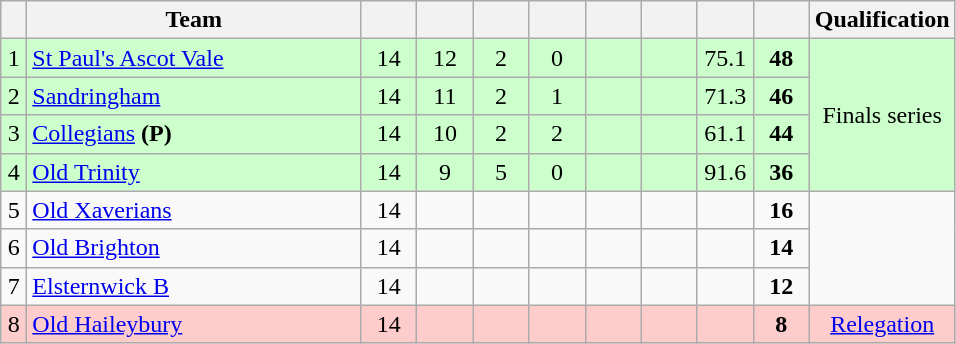<table class="wikitable" style="text-align:center; margin-bottom:0">
<tr>
<th style="width:10px"></th>
<th style="width:35%;">Team</th>
<th style="width:30px;"></th>
<th style="width:30px;"></th>
<th style="width:30px;"></th>
<th style="width:30px;"></th>
<th style="width:30px;"></th>
<th style="width:30px;"></th>
<th style="width:30px;"></th>
<th style="width:30px;"></th>
<th>Qualification</th>
</tr>
<tr style="background:#ccffcc;">
<td>1</td>
<td style="text-align:left;"><a href='#'>St Paul's Ascot Vale</a></td>
<td>14</td>
<td>12</td>
<td>2</td>
<td>0</td>
<td></td>
<td></td>
<td>75.1</td>
<td><strong>48</strong></td>
<td rowspan=4>Finals series</td>
</tr>
<tr style="background:#ccffcc;">
<td>2</td>
<td style="text-align:left;"><a href='#'>Sandringham</a></td>
<td>14</td>
<td>11</td>
<td>2</td>
<td>1</td>
<td></td>
<td></td>
<td>71.3</td>
<td><strong>46</strong></td>
</tr>
<tr style="background:#ccffcc;">
<td>3</td>
<td style="text-align:left;"><a href='#'>Collegians</a> <strong>(P)</strong></td>
<td>14</td>
<td>10</td>
<td>2</td>
<td>2</td>
<td></td>
<td></td>
<td>61.1</td>
<td><strong>44</strong></td>
</tr>
<tr style="background:#ccffcc;">
<td>4</td>
<td style="text-align:left;"><a href='#'>Old Trinity</a></td>
<td>14</td>
<td>9</td>
<td>5</td>
<td>0</td>
<td></td>
<td></td>
<td>91.6</td>
<td><strong>36</strong></td>
</tr>
<tr>
<td>5</td>
<td style="text-align:left;"><a href='#'>Old Xaverians</a></td>
<td>14</td>
<td></td>
<td></td>
<td></td>
<td></td>
<td></td>
<td></td>
<td><strong>16</strong></td>
</tr>
<tr>
<td>6</td>
<td style="text-align:left;"><a href='#'>Old Brighton</a></td>
<td>14</td>
<td></td>
<td></td>
<td></td>
<td></td>
<td></td>
<td></td>
<td><strong>14</strong></td>
</tr>
<tr>
<td>7</td>
<td style="text-align:left;"><a href='#'>Elsternwick B</a></td>
<td>14</td>
<td></td>
<td></td>
<td></td>
<td></td>
<td></td>
<td></td>
<td><strong>12</strong></td>
</tr>
<tr style="background:#FFCCCC;">
<td>8</td>
<td style="text-align:left;"><a href='#'>Old Haileybury</a></td>
<td>14</td>
<td></td>
<td></td>
<td></td>
<td></td>
<td></td>
<td></td>
<td><strong>8</strong></td>
<td><a href='#'>Relegation</a></td>
</tr>
</table>
